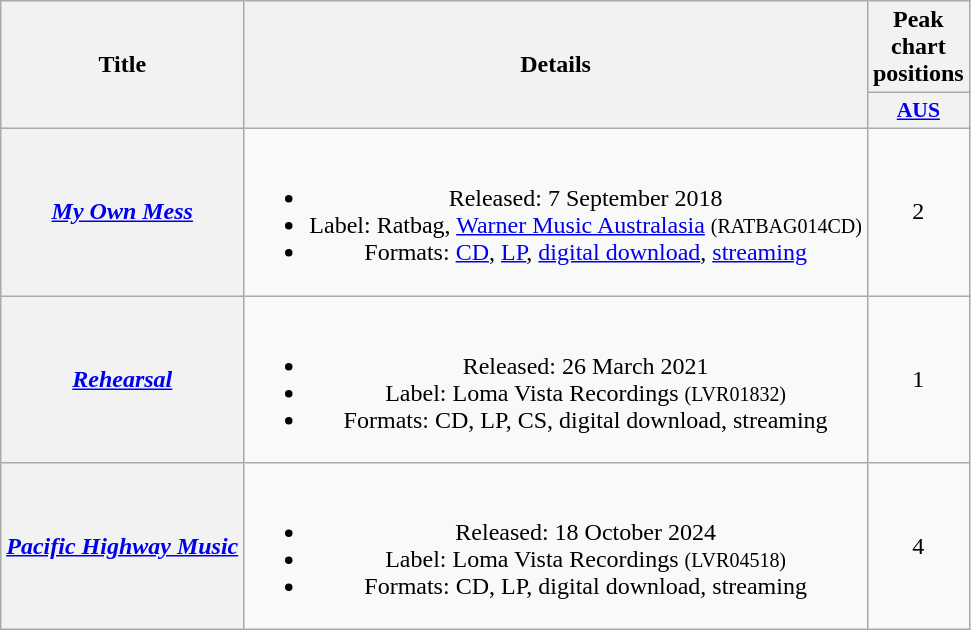<table class="wikitable plainrowheaders" style="text-align:center">
<tr>
<th scope="col" rowspan="2">Title</th>
<th scope="col" rowspan="2">Details</th>
<th scope="col" colspan="1">Peak chart positions</th>
</tr>
<tr>
<th scope="col" style="width:3em;font-size:90%;"><a href='#'>AUS</a><br></th>
</tr>
<tr>
<th scope="row"><em><a href='#'>My Own Mess</a></em></th>
<td><br><ul><li>Released: 7 September 2018</li><li>Label: Ratbag, <a href='#'>Warner Music Australasia</a>  <small>(RATBAG014CD)</small></li><li>Formats: <a href='#'>CD</a>, <a href='#'>LP</a>, <a href='#'>digital download</a>, <a href='#'>streaming</a></li></ul></td>
<td>2</td>
</tr>
<tr>
<th scope="row"><em><a href='#'>Rehearsal</a></em></th>
<td><br><ul><li>Released: 26 March 2021</li><li>Label: Loma Vista Recordings <small>(LVR01832)</small></li><li>Formats: CD, LP, CS, digital download, streaming</li></ul></td>
<td>1</td>
</tr>
<tr>
<th scope="row"><em><a href='#'>Pacific Highway Music</a></em></th>
<td><br><ul><li>Released: 18 October 2024</li><li>Label: Loma Vista Recordings <small>(LVR04518)</small></li><li>Formats: CD, LP, digital download, streaming</li></ul></td>
<td>4<br></td>
</tr>
</table>
